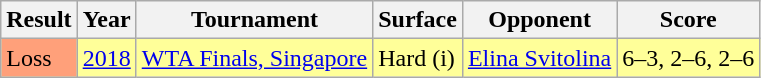<table class="sortable wikitable">
<tr>
<th>Result</th>
<th>Year</th>
<th>Tournament</th>
<th>Surface</th>
<th>Opponent</th>
<th>Score</th>
</tr>
<tr bgcolor=ffff99>
<td bgcolor=ffa07a>Loss</td>
<td><a href='#'>2018</a></td>
<td><a href='#'>WTA Finals, Singapore</a></td>
<td>Hard (i)</td>
<td> <a href='#'>Elina Svitolina</a></td>
<td>6–3, 2–6, 2–6</td>
</tr>
</table>
